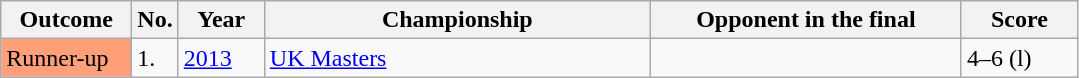<table class="sortable wikitable">
<tr>
<th style="width:80px;">Outcome</th>
<th style="width:20px;">No.</th>
<th style="width:50px;">Year</th>
<th style="width:250px;">Championship</th>
<th style="width:200px;">Opponent in the final</th>
<th style="width:70px;">Score</th>
</tr>
<tr style>
<td style="background:#ffa07a;">Runner-up</td>
<td>1.</td>
<td><a href='#'>2013</a></td>
<td><a href='#'>UK Masters</a></td>
<td></td>
<td>4–6 (l)</td>
</tr>
</table>
